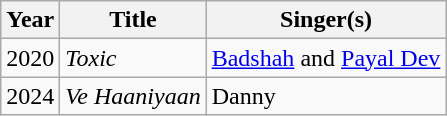<table class="wikitable sortable">
<tr>
<th>Year</th>
<th>Title</th>
<th>Singer(s)</th>
</tr>
<tr>
<td>2020</td>
<td><em>Toxic</em></td>
<td><a href='#'>Badshah</a> and <a href='#'>Payal Dev</a></td>
</tr>
<tr>
<td>2024</td>
<td><em>Ve Haaniyaan</em></td>
<td>Danny</td>
</tr>
</table>
